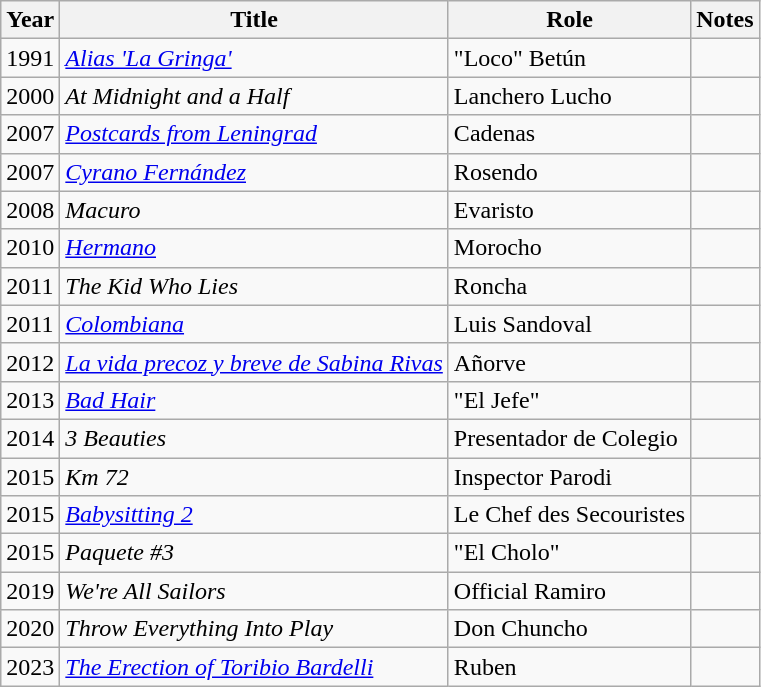<table class="wikitable">
<tr>
<th>Year</th>
<th>Title</th>
<th>Role</th>
<th>Notes</th>
</tr>
<tr>
<td>1991</td>
<td><em><a href='#'>Alias 'La Gringa'</a></em></td>
<td>"Loco" Betún</td>
<td></td>
</tr>
<tr>
<td>2000</td>
<td><em>At Midnight and a Half</em></td>
<td>Lanchero Lucho</td>
<td></td>
</tr>
<tr>
<td>2007</td>
<td><em><a href='#'>Postcards from Leningrad</a></em></td>
<td>Cadenas</td>
<td></td>
</tr>
<tr>
<td>2007</td>
<td><em><a href='#'>Cyrano Fernández</a></em></td>
<td>Rosendo</td>
<td></td>
</tr>
<tr>
<td>2008</td>
<td><em>Macuro</em></td>
<td>Evaristo</td>
<td></td>
</tr>
<tr>
<td>2010</td>
<td><a href='#'><em>Hermano</em></a></td>
<td>Morocho</td>
<td></td>
</tr>
<tr>
<td>2011</td>
<td><em>The Kid Who Lies</em></td>
<td>Roncha</td>
<td></td>
</tr>
<tr>
<td>2011</td>
<td><em><a href='#'>Colombiana</a></em></td>
<td>Luis Sandoval</td>
<td></td>
</tr>
<tr>
<td>2012</td>
<td><em><a href='#'>La vida precoz y breve de Sabina Rivas</a></em></td>
<td>Añorve</td>
<td></td>
</tr>
<tr>
<td>2013</td>
<td><em><a href='#'>Bad Hair</a></em></td>
<td>"El Jefe"</td>
<td></td>
</tr>
<tr>
<td>2014</td>
<td><em>3 Beauties</em></td>
<td>Presentador de Colegio</td>
<td></td>
</tr>
<tr>
<td>2015</td>
<td><em>Km 72</em></td>
<td>Inspector Parodi</td>
<td></td>
</tr>
<tr>
<td>2015</td>
<td><em><a href='#'>Babysitting 2</a></em></td>
<td>Le Chef des Secouristes</td>
<td></td>
</tr>
<tr>
<td>2015</td>
<td><em>Paquete #3</em></td>
<td>"El Cholo"</td>
<td></td>
</tr>
<tr>
<td>2019</td>
<td><em>We're All Sailors</em></td>
<td>Official Ramiro</td>
<td></td>
</tr>
<tr>
<td>2020</td>
<td><em>Throw Everything Into Play</em></td>
<td>Don Chuncho</td>
<td></td>
</tr>
<tr>
<td>2023</td>
<td><em><a href='#'>The Erection of Toribio Bardelli</a></em></td>
<td>Ruben</td>
<td></td>
</tr>
</table>
